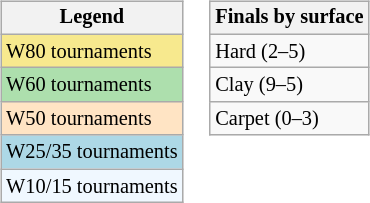<table>
<tr valign=top>
<td><br><table class="wikitable" style=font-size:85%;>
<tr>
<th>Legend</th>
</tr>
<tr style="background:#f7e98e;">
<td>W80 tournaments</td>
</tr>
<tr style="background:#addfad;">
<td>W60 tournaments</td>
</tr>
<tr style="background:#ffe4c4;">
<td>W50 tournaments</td>
</tr>
<tr style="background:lightblue;">
<td>W25/35 tournaments</td>
</tr>
<tr style="background:#f0f8ff;">
<td>W10/15 tournaments</td>
</tr>
</table>
</td>
<td><br><table class="wikitable" style=font-size:85%;>
<tr>
<th>Finals by surface</th>
</tr>
<tr>
<td>Hard (2–5)</td>
</tr>
<tr>
<td>Clay (9–5)</td>
</tr>
<tr>
<td>Carpet (0–3)</td>
</tr>
</table>
</td>
</tr>
</table>
